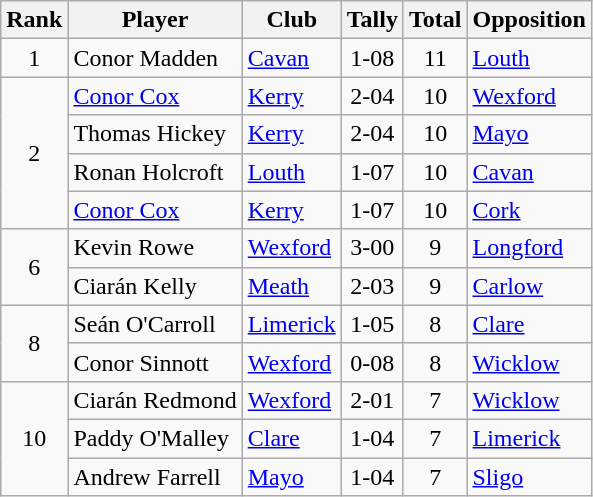<table class="wikitable">
<tr>
<th>Rank</th>
<th>Player</th>
<th>Club</th>
<th>Tally</th>
<th>Total</th>
<th>Opposition</th>
</tr>
<tr>
<td rowspan="1" style="text-align:center;">1</td>
<td>Conor Madden</td>
<td><a href='#'>Cavan</a></td>
<td align=center>1-08</td>
<td align=center>11</td>
<td><a href='#'>Louth</a></td>
</tr>
<tr>
<td rowspan="4" style="text-align:center;">2</td>
<td><a href='#'>Conor Cox</a></td>
<td><a href='#'>Kerry</a></td>
<td align=center>2-04</td>
<td align=center>10</td>
<td><a href='#'>Wexford</a></td>
</tr>
<tr>
<td>Thomas Hickey</td>
<td><a href='#'>Kerry</a></td>
<td align=center>2-04</td>
<td align=center>10</td>
<td><a href='#'>Mayo</a></td>
</tr>
<tr>
<td>Ronan Holcroft</td>
<td><a href='#'>Louth</a></td>
<td align=center>1-07</td>
<td align=center>10</td>
<td><a href='#'>Cavan</a></td>
</tr>
<tr>
<td><a href='#'>Conor Cox</a></td>
<td><a href='#'>Kerry</a></td>
<td align=center>1-07</td>
<td align=center>10</td>
<td><a href='#'>Cork</a></td>
</tr>
<tr>
<td rowspan="2" style="text-align:center;">6</td>
<td>Kevin Rowe</td>
<td><a href='#'>Wexford</a></td>
<td align=center>3-00</td>
<td align=center>9</td>
<td><a href='#'>Longford</a></td>
</tr>
<tr>
<td>Ciarán Kelly</td>
<td><a href='#'>Meath</a></td>
<td align=center>2-03</td>
<td align=center>9</td>
<td><a href='#'>Carlow</a></td>
</tr>
<tr>
<td rowspan="2" style="text-align:center;">8</td>
<td>Seán O'Carroll</td>
<td><a href='#'>Limerick</a></td>
<td align=center>1-05</td>
<td align=center>8</td>
<td><a href='#'>Clare</a></td>
</tr>
<tr>
<td>Conor Sinnott</td>
<td><a href='#'>Wexford</a></td>
<td align=center>0-08</td>
<td align=center>8</td>
<td><a href='#'>Wicklow</a></td>
</tr>
<tr>
<td rowspan="3" style="text-align:center;">10</td>
<td>Ciarán Redmond</td>
<td><a href='#'>Wexford</a></td>
<td align=center>2-01</td>
<td align=center>7</td>
<td><a href='#'>Wicklow</a></td>
</tr>
<tr>
<td>Paddy O'Malley</td>
<td><a href='#'>Clare</a></td>
<td align=center>1-04</td>
<td align=center>7</td>
<td><a href='#'>Limerick</a></td>
</tr>
<tr>
<td>Andrew Farrell</td>
<td><a href='#'>Mayo</a></td>
<td align=center>1-04</td>
<td align=center>7</td>
<td><a href='#'>Sligo</a></td>
</tr>
</table>
